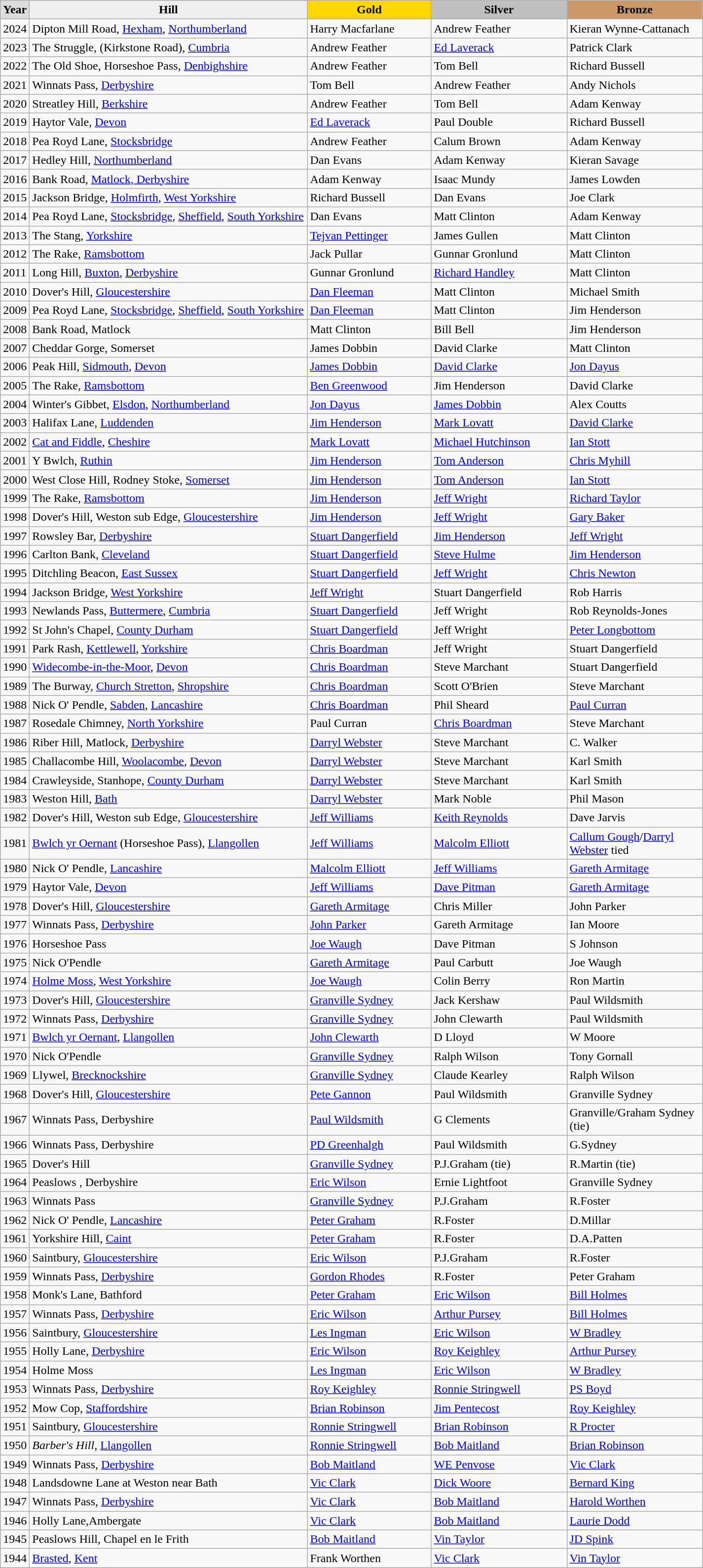<table class="wikitable" style=" text-align:left;">
<tr>
<td style="background:#ddd; font-weight:bold; text-align:center;">Year</td>
<td style="width:23em; background:#eee; font-weight:bold; text-align:center;">Hill</td>
<td style="width:10em; background:gold; font-weight:bold; text-align:center;">Gold</td>
<td style="width:11em; background:silver; font-weight:bold; text-align:center;">Silver</td>
<td style="width:11em; background:#c96; font-weight:bold; text-align:center;">Bronze</td>
</tr>
<tr>
<td>2024</td>
<td>Dipton Mill Road, <a href='#'>Hexham</a>, <a href='#'>Northumberland</a></td>
<td>Harry Macfarlane</td>
<td>Andrew Feather</td>
<td>Kieran Wynne-Cattanach</td>
</tr>
<tr>
<td>2023</td>
<td>The Struggle, (Kirkstone Road), <a href='#'>Cumbria</a></td>
<td>Andrew Feather</td>
<td><a href='#'>Ed Laverack</a></td>
<td>Patrick Clark</td>
</tr>
<tr>
<td>2022</td>
<td>The Old Shoe, Horseshoe Pass, <a href='#'>Denbighshire</a></td>
<td>Andrew Feather</td>
<td>Tom Bell</td>
<td>Richard Bussell</td>
</tr>
<tr>
<td>2021</td>
<td>Winnats Pass, <a href='#'>Derbyshire</a></td>
<td>Tom Bell</td>
<td>Andrew Feather</td>
<td>Andy Nichols</td>
</tr>
<tr>
<td>2020</td>
<td>Streatley Hill, <a href='#'>Berkshire</a></td>
<td>Andrew Feather</td>
<td>Tom Bell</td>
<td>Adam Kenway</td>
</tr>
<tr>
<td>2019</td>
<td>Haytor Vale, <a href='#'>Devon</a></td>
<td><a href='#'>Ed Laverack</a></td>
<td>Paul Double</td>
<td>Richard Bussell</td>
</tr>
<tr>
<td>2018</td>
<td>Pea Royd Lane, <a href='#'>Stocksbridge</a></td>
<td>Andrew Feather</td>
<td>Calum Brown</td>
<td>Adam Kenway</td>
</tr>
<tr>
<td>2017</td>
<td>Hedley Hill, <a href='#'>Northumberland</a></td>
<td>Dan Evans</td>
<td>Adam Kenway</td>
<td>Kieran Savage</td>
</tr>
<tr>
<td>2016</td>
<td>Bank Road, <a href='#'>Matlock, Derbyshire</a></td>
<td>Adam Kenway</td>
<td>Isaac Mundy</td>
<td>James Lowden</td>
</tr>
<tr>
<td>2015</td>
<td>Jackson Bridge, <a href='#'>Holmfirth</a>, <a href='#'>West Yorkshire</a></td>
<td>Richard Bussell</td>
<td>Dan Evans</td>
<td>Joe Clark</td>
</tr>
<tr>
<td>2014</td>
<td>Pea Royd Lane, <a href='#'>Stocksbridge</a>, <a href='#'>Sheffield</a>, <a href='#'>South Yorkshire</a></td>
<td>Dan Evans</td>
<td>Matt Clinton</td>
<td>Adam Kenway</td>
</tr>
<tr>
<td>2013</td>
<td>The Stang, <a href='#'>Yorkshire</a></td>
<td><a href='#'>Tejvan Pettinger</a></td>
<td>James Gullen</td>
<td>Matt Clinton</td>
</tr>
<tr>
<td>2012</td>
<td>The Rake, <a href='#'>Ramsbottom</a></td>
<td>Jack Pullar</td>
<td>Gunnar Gronlund</td>
<td>Matt Clinton</td>
</tr>
<tr>
<td>2011</td>
<td>Long Hill, <a href='#'>Buxton</a>, <a href='#'>Derbyshire</a></td>
<td>Gunnar Gronlund</td>
<td><a href='#'>Richard Handley</a></td>
<td>Matt Clinton</td>
</tr>
<tr>
<td>2010</td>
<td>Dover's Hill, <a href='#'>Gloucestershire</a></td>
<td><a href='#'>Dan Fleeman</a></td>
<td>Matt Clinton</td>
<td>Michael Smith</td>
</tr>
<tr>
<td>2009</td>
<td>Pea Royd Lane, <a href='#'>Stocksbridge</a>, <a href='#'>Sheffield</a>, <a href='#'>South Yorkshire</a></td>
<td><a href='#'>Dan Fleeman</a></td>
<td>Matt Clinton</td>
<td>Jim Henderson</td>
</tr>
<tr>
<td>2008</td>
<td>Bank Road, Matlock</td>
<td>Matt Clinton</td>
<td>Bill Bell</td>
<td>Jim Henderson</td>
</tr>
<tr>
<td>2007</td>
<td>Cheddar Gorge, Somerset</td>
<td>James Dobbin</td>
<td>David Clarke</td>
<td>Matt Clinton</td>
</tr>
<tr>
<td>2006</td>
<td>Peak Hill, <a href='#'>Sidmouth</a>, <a href='#'>Devon</a></td>
<td><a href='#'>James Dobbin</a></td>
<td><a href='#'>David Clarke</a></td>
<td><a href='#'>Jon Dayus</a></td>
</tr>
<tr>
<td>2005</td>
<td>The Rake, <a href='#'>Ramsbottom</a></td>
<td><a href='#'>Ben Greenwood</a></td>
<td>Jim Henderson</td>
<td>David Clarke</td>
</tr>
<tr>
<td>2004</td>
<td>Winter's Gibbet, <a href='#'>Elsdon</a>, <a href='#'>Northumberland</a></td>
<td><a href='#'>Jon Dayus</a></td>
<td><a href='#'>James Dobbin</a></td>
<td>Alex Coutts</td>
</tr>
<tr>
<td>2003</td>
<td>Halifax Lane, <a href='#'>Luddenden</a></td>
<td><a href='#'>Jim Henderson</a></td>
<td><a href='#'>Mark Lovatt</a></td>
<td><a href='#'>David Clarke</a></td>
</tr>
<tr>
<td>2002</td>
<td><a href='#'>Cat and Fiddle</a>, <a href='#'>Cheshire</a></td>
<td><a href='#'>Mark Lovatt</a></td>
<td><a href='#'>Michael Hutchinson</a></td>
<td><a href='#'>Ian Stott</a></td>
</tr>
<tr>
<td>2001</td>
<td>Y Bwlch, <a href='#'>Ruthin</a></td>
<td><a href='#'>Jim Henderson</a></td>
<td><a href='#'>Tom Anderson</a></td>
<td><a href='#'>Chris Myhill</a></td>
</tr>
<tr>
<td>2000</td>
<td>West Close Hill, Rodney Stoke, <a href='#'>Somerset</a></td>
<td><a href='#'>Jim Henderson</a></td>
<td><a href='#'>Tom Anderson</a></td>
<td><a href='#'>Ian Stott</a></td>
</tr>
<tr>
<td>1999</td>
<td>The Rake, <a href='#'>Ramsbottom</a></td>
<td><a href='#'>Jim Henderson</a></td>
<td><a href='#'>Jeff Wright</a></td>
<td><a href='#'>Richard Taylor</a></td>
</tr>
<tr>
<td>1998</td>
<td>Dover's Hill, Weston sub Edge, <a href='#'>Gloucestershire</a></td>
<td><a href='#'>Jim Henderson</a></td>
<td><a href='#'>Jeff Wright</a></td>
<td><a href='#'>Gary Baker</a></td>
</tr>
<tr>
<td>1997</td>
<td>Rowsley Bar, <a href='#'>Derbyshire</a></td>
<td><a href='#'>Stuart Dangerfield</a></td>
<td><a href='#'>Jim Henderson</a></td>
<td><a href='#'>Jeff Wright</a></td>
</tr>
<tr>
<td>1996</td>
<td>Carlton Bank, <a href='#'>Cleveland</a></td>
<td><a href='#'>Stuart Dangerfield</a></td>
<td><a href='#'>Steve Hulme</a></td>
<td><a href='#'>Jim Henderson</a></td>
</tr>
<tr>
<td>1995</td>
<td>Ditchling Beacon, <a href='#'>East Sussex</a></td>
<td><a href='#'>Stuart Dangerfield</a></td>
<td><a href='#'>Jeff Wright</a></td>
<td><a href='#'>Chris Newton</a></td>
</tr>
<tr>
<td>1994</td>
<td>Jackson Bridge, <a href='#'>West Yorkshire</a></td>
<td><a href='#'>Jeff Wright</a></td>
<td>Stuart Dangerfield</td>
<td>Rob Harris</td>
</tr>
<tr>
<td>1993</td>
<td>Newlands Pass, <a href='#'>Buttermere</a>, <a href='#'>Cumbria</a></td>
<td><a href='#'>Stuart Dangerfield</a></td>
<td>Jeff Wright</td>
<td>Rob Reynolds-Jones</td>
</tr>
<tr>
<td>1992</td>
<td>St John's Chapel, <a href='#'>County Durham</a></td>
<td><a href='#'>Stuart Dangerfield</a></td>
<td>Jeff Wright</td>
<td><a href='#'>Peter Longbottom</a></td>
</tr>
<tr>
<td>1991</td>
<td>Park Rash, <a href='#'>Kettlewell</a>, <a href='#'>Yorkshire</a></td>
<td><a href='#'>Chris Boardman</a></td>
<td>Jeff Wright</td>
<td>Stuart Dangerfield</td>
</tr>
<tr>
<td>1990</td>
<td><a href='#'>Widecombe-in-the-Moor</a>, <a href='#'>Devon</a></td>
<td><a href='#'>Chris Boardman</a></td>
<td>Steve Marchant</td>
<td>Stuart Dangerfield</td>
</tr>
<tr>
<td>1989</td>
<td>The Burway, <a href='#'>Church Stretton</a>, <a href='#'>Shropshire</a></td>
<td><a href='#'>Chris Boardman</a></td>
<td>Scott O'Brien</td>
<td>Steve Marchant</td>
</tr>
<tr>
<td>1988</td>
<td>Nick O' Pendle, <a href='#'>Sabden</a>, <a href='#'>Lancashire</a></td>
<td><a href='#'>Chris Boardman</a></td>
<td>Phil Sheard</td>
<td><a href='#'>Paul Curran</a></td>
</tr>
<tr>
<td>1987</td>
<td>Rosedale Chimney, <a href='#'>North Yorkshire</a></td>
<td>Paul Curran</td>
<td><a href='#'>Chris Boardman</a></td>
<td>Steve Marchant</td>
</tr>
<tr>
<td>1986</td>
<td>Riber Hill, Matlock, <a href='#'>Derbyshire</a></td>
<td><a href='#'>Darryl Webster</a></td>
<td>Steve Marchant</td>
<td>C. Walker</td>
</tr>
<tr>
<td>1985</td>
<td>Challacombe Hill, <a href='#'>Woolacombe</a>, <a href='#'>Devon</a></td>
<td><a href='#'>Darryl Webster</a></td>
<td>Steve Marchant</td>
<td>Karl Smith</td>
</tr>
<tr>
<td>1984</td>
<td>Crawleyside, Stanhope, <a href='#'>County Durham</a></td>
<td><a href='#'>Darryl Webster</a></td>
<td>Steve Marchant</td>
<td>Karl Smith</td>
</tr>
<tr>
<td>1983</td>
<td>Weston Hill, <a href='#'>Bath</a></td>
<td><a href='#'>Darryl Webster</a></td>
<td>Mark Noble</td>
<td>Phil Mason</td>
</tr>
<tr>
<td>1982</td>
<td>Dover's Hill, Weston sub Edge, <a href='#'>Gloucestershire</a></td>
<td><a href='#'>Jeff Williams</a></td>
<td><a href='#'>Keith Reynolds</a></td>
<td>Dave Jarvis</td>
</tr>
<tr>
<td>1981</td>
<td><a href='#'>Bwlch yr Oernant</a> (Horseshoe Pass), <a href='#'>Llangollen</a></td>
<td><a href='#'>Jeff Williams</a></td>
<td><a href='#'>Malcolm Elliott</a></td>
<td><a href='#'>Callum Gough</a>/<a href='#'>Darryl Webster</a> tied</td>
</tr>
<tr>
<td>1980</td>
<td>Nick O' Pendle, <a href='#'>Lancashire</a></td>
<td><a href='#'>Malcolm Elliott</a></td>
<td><a href='#'>Jeff Williams</a></td>
<td><a href='#'>Gareth Armitage</a></td>
</tr>
<tr>
<td>1979</td>
<td>Haytor Vale, <a href='#'>Devon</a></td>
<td><a href='#'>Jeff Williams</a></td>
<td><a href='#'>Dave Pitman</a></td>
<td><a href='#'>Gareth Armitage</a></td>
</tr>
<tr>
<td>1978</td>
<td>Dover's Hill, <a href='#'>Gloucestershire</a></td>
<td><a href='#'>Gareth Armitage</a></td>
<td>Chris Miller</td>
<td>John Parker</td>
</tr>
<tr>
<td>1977</td>
<td>Winnats Pass, <a href='#'>Derbyshire</a></td>
<td><a href='#'>John Parker</a></td>
<td>Gareth Armitage</td>
<td>Ian Moore</td>
</tr>
<tr>
<td>1976</td>
<td>Horseshoe Pass</td>
<td><a href='#'>Joe Waugh</a></td>
<td>Dave Pitman</td>
<td>S Johnson</td>
</tr>
<tr>
<td>1975</td>
<td>Nick O'Pendle</td>
<td><a href='#'>Gareth Armitage</a></td>
<td>Paul Carbutt</td>
<td>Joe Waugh</td>
</tr>
<tr>
<td>1974</td>
<td><a href='#'>Holme Moss</a>, <a href='#'>West Yorkshire</a></td>
<td><a href='#'>Joe Waugh</a></td>
<td>Colin Berry</td>
<td>Ron Martin</td>
</tr>
<tr>
<td>1973</td>
<td>Dover's Hill, <a href='#'>Gloucestershire</a></td>
<td><a href='#'>Granville Sydney</a></td>
<td>Jack Kershaw</td>
<td>Paul Wildsmith</td>
</tr>
<tr>
<td>1972</td>
<td>Winnats Pass, <a href='#'>Derbyshire</a></td>
<td><a href='#'>Granville Sydney</a></td>
<td>John Clewarth</td>
<td>Paul Wildsmith</td>
</tr>
<tr>
<td>1971</td>
<td><a href='#'>Bwlch yr Oernant</a>, <a href='#'>Llangollen</a></td>
<td><a href='#'>John Clewarth</a></td>
<td>D Lloyd</td>
<td>W Moore</td>
</tr>
<tr>
<td>1970</td>
<td>Nick O'Pendle</td>
<td><a href='#'>Granville Sydney</a></td>
<td>Ralph Wilson</td>
<td>Tony Gornall</td>
</tr>
<tr>
<td>1969</td>
<td>Llywel, <a href='#'>Brecknockshire</a></td>
<td><a href='#'>Granville Sydney</a></td>
<td>Claude Kearley</td>
<td>Ralph Wilson</td>
</tr>
<tr>
<td>1968</td>
<td>Dover's Hill, <a href='#'>Gloucestershire</a></td>
<td><a href='#'>Pete Gannon</a></td>
<td>Paul Wildsmith</td>
<td>Granville Sydney</td>
</tr>
<tr>
<td>1967</td>
<td>Winnats Pass, Derbyshire</td>
<td><a href='#'>Paul Wildsmith</a></td>
<td>G Clements</td>
<td>Granville/Graham Sydney (tie)</td>
</tr>
<tr>
<td>1966</td>
<td>Winnats Pass, Derbyshire</td>
<td><a href='#'>PD Greenhalgh</a></td>
<td>Paul Wildsmith</td>
<td>G.Sydney</td>
</tr>
<tr>
<td>1965</td>
<td>Dover's Hill</td>
<td><a href='#'>Granville Sydney</a></td>
<td>P.J.Graham (tie)</td>
<td>R.Martin (tie)</td>
</tr>
<tr>
<td>1964</td>
<td>Peaslows , Derbyshire</td>
<td><a href='#'>Eric Wilson</a></td>
<td>Ernie Lightfoot</td>
<td>Granville Sydney</td>
</tr>
<tr>
<td>1963</td>
<td>Winnats Pass</td>
<td><a href='#'>Granville Sydney</a></td>
<td>P.J.Graham</td>
<td>R.Foster</td>
</tr>
<tr>
<td>1962</td>
<td>Nick O' Pendle, <a href='#'>Lancashire</a></td>
<td><a href='#'>Peter Graham</a></td>
<td>R.Foster</td>
<td>D.Millar</td>
</tr>
<tr>
<td>1961</td>
<td>Yorkshire Hill, <a href='#'>Caint</a></td>
<td><a href='#'>Peter Graham</a></td>
<td>R.Foster</td>
<td>D.A.Patten</td>
</tr>
<tr>
<td>1960</td>
<td>Saintbury, <a href='#'>Gloucestershire</a></td>
<td><a href='#'>Eric Wilson</a></td>
<td>P.J.Graham</td>
<td>R.Foster</td>
</tr>
<tr>
<td>1959</td>
<td>Winnats Pass, <a href='#'>Derbyshire</a></td>
<td><a href='#'>Gordon Rhodes</a></td>
<td>R.Foster</td>
<td>Peter Graham</td>
</tr>
<tr>
<td>1958</td>
<td>Monk's Lane, Bathford</td>
<td><a href='#'>Peter Graham</a></td>
<td><a href='#'>Eric Wilson</a></td>
<td><a href='#'>Bill Holmes</a></td>
</tr>
<tr>
<td>1957</td>
<td>Winnats Pass, <a href='#'>Derbyshire</a></td>
<td><a href='#'>Eric Wilson</a></td>
<td><a href='#'>Arthur Pursey</a></td>
<td><a href='#'>Bill Holmes</a></td>
</tr>
<tr>
<td>1956</td>
<td>Saintbury, <a href='#'>Gloucestershire</a></td>
<td><a href='#'>Les Ingman</a></td>
<td><a href='#'>Eric Wilson</a></td>
<td><a href='#'>W Bradley</a></td>
</tr>
<tr>
<td>1955</td>
<td>Holly Lane, <a href='#'>Derbyshire</a></td>
<td><a href='#'>Eric Wilson</a></td>
<td><a href='#'>Roy Keighley</a></td>
<td><a href='#'>Arthur Pursey</a></td>
</tr>
<tr>
<td>1954</td>
<td>Holme Moss</td>
<td><a href='#'>Les Ingman</a></td>
<td><a href='#'>Eric Wilson</a></td>
<td><a href='#'>W Bradley</a></td>
</tr>
<tr>
<td>1953</td>
<td>Winnats Pass, <a href='#'>Derbyshire</a></td>
<td><a href='#'>Roy Keighley</a></td>
<td><a href='#'>Ronnie Stringwell</a></td>
<td><a href='#'>PS Boyd</a></td>
</tr>
<tr>
<td>1952</td>
<td>Mow Cop, <a href='#'>Staffordshire</a></td>
<td><a href='#'>Brian Robinson</a></td>
<td><a href='#'>Jim Pentecost</a></td>
<td><a href='#'>Roy Keighley</a></td>
</tr>
<tr>
<td>1951</td>
<td>Saintbury, <a href='#'>Gloucestershire</a></td>
<td><a href='#'>Ronnie Stringwell</a></td>
<td><a href='#'>Brian Robinson</a></td>
<td><a href='#'>R Procter</a></td>
</tr>
<tr>
<td>1950</td>
<td><em>Barber's Hill</em>, <a href='#'>Llangollen</a></td>
<td><a href='#'>Ronnie Stringwell</a></td>
<td><a href='#'>Bob Maitland</a></td>
<td><a href='#'>Brian Robinson</a></td>
</tr>
<tr>
<td>1949</td>
<td>Winnats Pass, <a href='#'>Derbyshire</a></td>
<td><a href='#'>Bob Maitland</a></td>
<td><a href='#'>WE Penvose</a></td>
<td><a href='#'>Vic Clark</a></td>
</tr>
<tr>
<td>1948</td>
<td>Landsdowne Lane at Weston near Bath</td>
<td><a href='#'>Vic Clark</a></td>
<td><a href='#'>Dick Woore</a></td>
<td><a href='#'>Bernard King</a></td>
</tr>
<tr>
<td>1947</td>
<td>Winnats Pass, <a href='#'>Derbyshire</a></td>
<td><a href='#'>Vic Clark</a></td>
<td><a href='#'>Bob Maitland</a></td>
<td><a href='#'>Harold Worthen</a></td>
</tr>
<tr>
<td>1946</td>
<td>Holly Lane,Ambergate</td>
<td><a href='#'>Vic Clark</a></td>
<td><a href='#'>Bob Maitland</a></td>
<td><a href='#'>Laurie Dodd</a></td>
</tr>
<tr>
<td>1945</td>
<td>Peaslows Hill, Chapel en le Frith</td>
<td><a href='#'>Bob Maitland</a></td>
<td><a href='#'>Vin Taylor</a></td>
<td><a href='#'>JD Spink</a></td>
</tr>
<tr>
<td>1944</td>
<td><a href='#'>Brasted</a>, <a href='#'>Kent</a></td>
<td>Frank Worthen</td>
<td><a href='#'>Vic Clark</a></td>
<td><a href='#'>Vin Taylor</a></td>
</tr>
</table>
